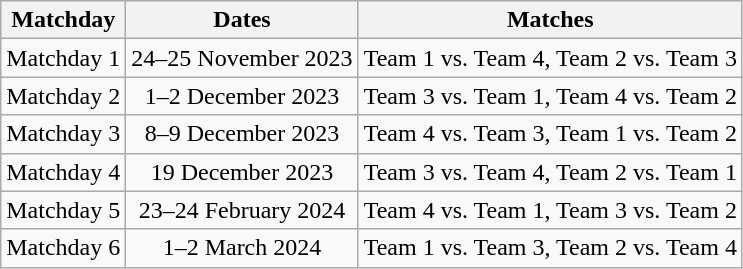<table class="wikitable" style="text-align:center">
<tr>
<th>Matchday</th>
<th>Dates</th>
<th>Matches</th>
</tr>
<tr>
<td>Matchday 1</td>
<td>24–25 November 2023</td>
<td>Team 1 vs. Team 4, Team 2 vs. Team 3</td>
</tr>
<tr>
<td>Matchday 2</td>
<td>1–2 December 2023</td>
<td>Team 3 vs. Team 1, Team 4 vs. Team 2</td>
</tr>
<tr>
<td>Matchday 3</td>
<td>8–9 December 2023</td>
<td>Team 4 vs. Team 3, Team 1 vs. Team 2</td>
</tr>
<tr>
<td>Matchday 4</td>
<td>19 December 2023</td>
<td>Team 3 vs. Team 4, Team 2 vs. Team 1</td>
</tr>
<tr>
<td>Matchday 5</td>
<td>23–24 February 2024</td>
<td>Team 4 vs. Team 1, Team 3 vs. Team 2</td>
</tr>
<tr>
<td>Matchday 6</td>
<td>1–2 March 2024</td>
<td>Team 1 vs. Team 3, Team 2 vs. Team 4</td>
</tr>
</table>
